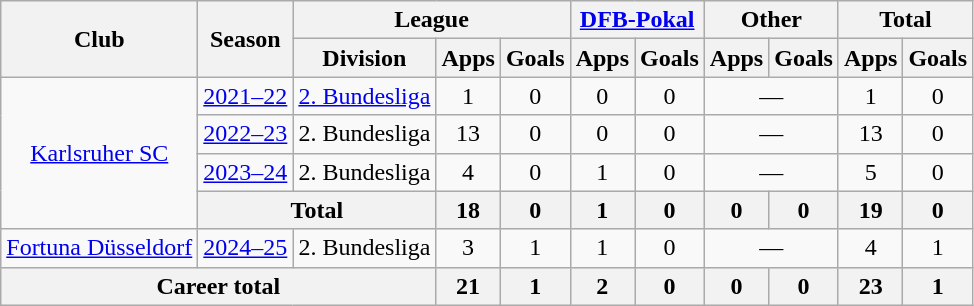<table class="wikitable" style="text-align: center">
<tr>
<th rowspan="2">Club</th>
<th rowspan="2">Season</th>
<th colspan="3">League</th>
<th colspan="2"><a href='#'>DFB-Pokal</a></th>
<th colspan="2">Other</th>
<th colspan="2">Total</th>
</tr>
<tr>
<th>Division</th>
<th>Apps</th>
<th>Goals</th>
<th>Apps</th>
<th>Goals</th>
<th>Apps</th>
<th>Goals</th>
<th>Apps</th>
<th>Goals</th>
</tr>
<tr>
<td rowspan="4"><a href='#'>Karlsruher SC</a></td>
<td><a href='#'>2021–22</a></td>
<td><a href='#'>2. Bundesliga</a></td>
<td>1</td>
<td>0</td>
<td>0</td>
<td>0</td>
<td colspan="2">—</td>
<td>1</td>
<td>0</td>
</tr>
<tr>
<td><a href='#'>2022–23</a></td>
<td>2. Bundesliga</td>
<td>13</td>
<td>0</td>
<td>0</td>
<td>0</td>
<td colspan="2">—</td>
<td>13</td>
<td>0</td>
</tr>
<tr>
<td><a href='#'>2023–24</a></td>
<td>2. Bundesliga</td>
<td>4</td>
<td>0</td>
<td>1</td>
<td>0</td>
<td colspan="2">—</td>
<td>5</td>
<td>0</td>
</tr>
<tr>
<th colspan="2">Total</th>
<th>18</th>
<th>0</th>
<th>1</th>
<th>0</th>
<th>0</th>
<th>0</th>
<th>19</th>
<th>0</th>
</tr>
<tr>
<td><a href='#'>Fortuna Düsseldorf</a></td>
<td><a href='#'>2024–25</a></td>
<td>2. Bundesliga</td>
<td>3</td>
<td>1</td>
<td>1</td>
<td>0</td>
<td colspan="2">—</td>
<td>4</td>
<td>1</td>
</tr>
<tr>
<th colspan="3">Career total</th>
<th>21</th>
<th>1</th>
<th>2</th>
<th>0</th>
<th>0</th>
<th>0</th>
<th>23</th>
<th>1</th>
</tr>
</table>
